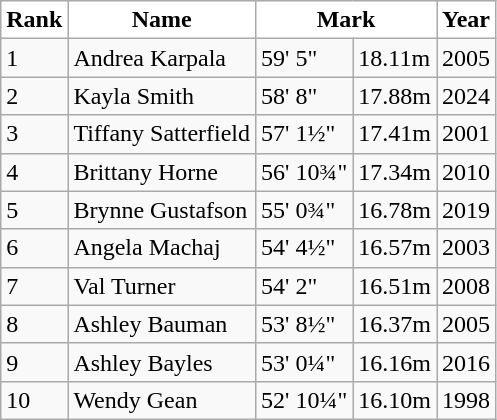<table class="wikitable">
<tr>
<th style="background:white">Rank</th>
<th style="background:white">Name</th>
<th colspan="2" style="background:white">Mark</th>
<th style="background:white">Year</th>
</tr>
<tr>
<td>1</td>
<td>Andrea Karpala</td>
<td>59' 5"</td>
<td>18.11m</td>
<td>2005</td>
</tr>
<tr>
<td>2</td>
<td>Kayla Smith</td>
<td>58' 8"</td>
<td>17.88m</td>
<td>2024</td>
</tr>
<tr>
<td>3</td>
<td>Tiffany Satterfield</td>
<td>57' 1½"</td>
<td>17.41m</td>
<td>2001</td>
</tr>
<tr>
<td>4</td>
<td>Brittany Horne</td>
<td>56' 10¾"</td>
<td>17.34m</td>
<td>2010</td>
</tr>
<tr>
<td>5</td>
<td>Brynne Gustafson</td>
<td>55' 0¾"</td>
<td>16.78m</td>
<td>2019</td>
</tr>
<tr>
<td>6</td>
<td>Angela Machaj</td>
<td>54' 4½"</td>
<td>16.57m</td>
<td>2003</td>
</tr>
<tr>
<td>7</td>
<td>Val Turner</td>
<td>54' 2"</td>
<td>16.51m</td>
<td>2008</td>
</tr>
<tr>
<td>8</td>
<td>Ashley Bauman</td>
<td>53' 8½"</td>
<td>16.37m</td>
<td>2005</td>
</tr>
<tr>
<td>9</td>
<td>Ashley Bayles</td>
<td>53' 0¼"</td>
<td>16.16m</td>
<td>2016</td>
</tr>
<tr>
<td>10</td>
<td>Wendy Gean</td>
<td>52' 10¼"</td>
<td>16.10m</td>
<td>1998</td>
</tr>
</table>
